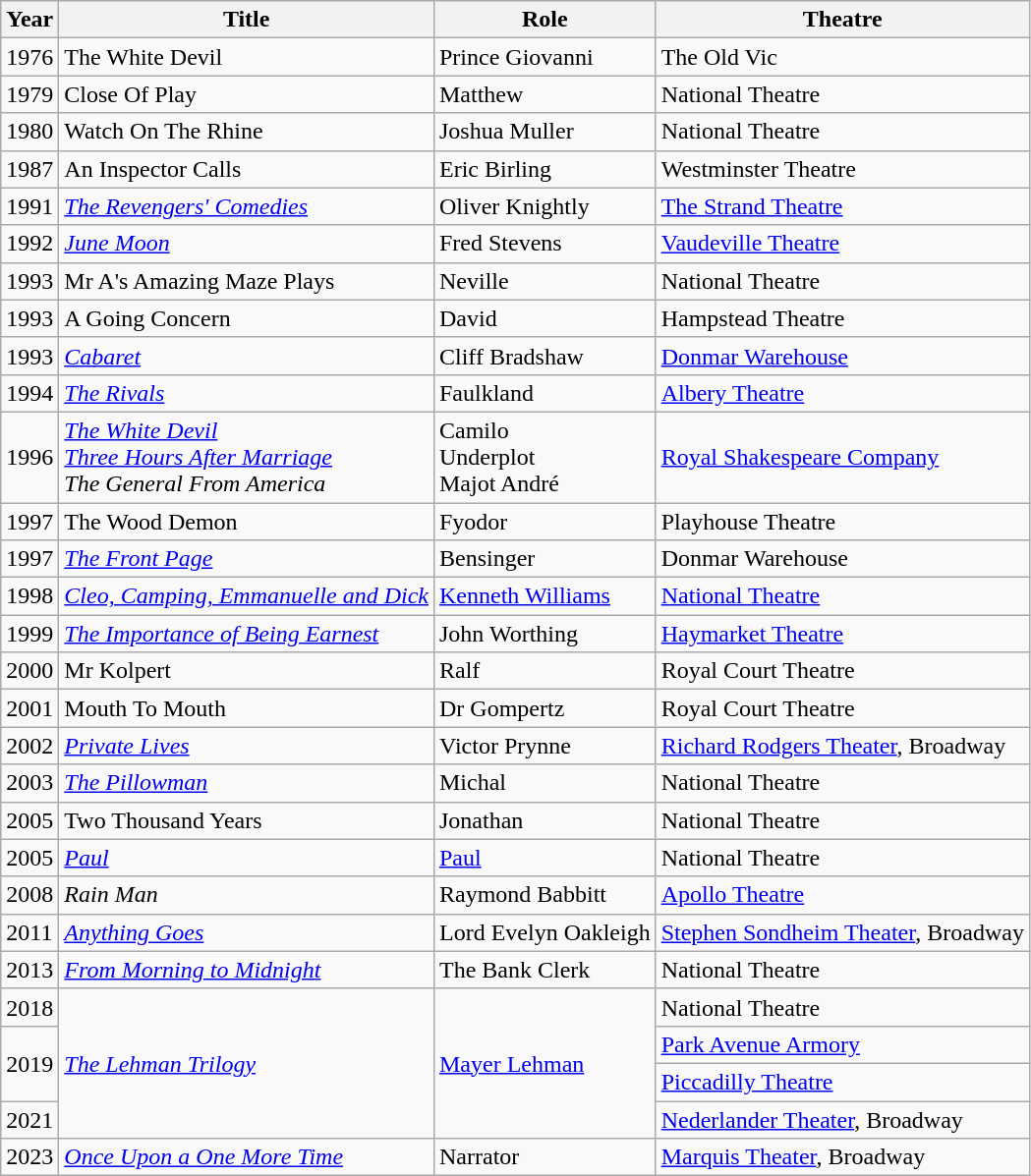<table class="wikitable sortable">
<tr>
<th>Year</th>
<th>Title</th>
<th>Role</th>
<th>Theatre</th>
</tr>
<tr>
<td>1976</td>
<td>The White Devil</td>
<td>Prince Giovanni</td>
<td>The Old Vic</td>
</tr>
<tr>
<td>1979</td>
<td>Close Of Play</td>
<td>Matthew</td>
<td>National Theatre</td>
</tr>
<tr>
<td>1980</td>
<td>Watch On The Rhine</td>
<td>Joshua Muller</td>
<td>National Theatre</td>
</tr>
<tr>
<td>1987</td>
<td>An Inspector Calls</td>
<td>Eric Birling</td>
<td>Westminster Theatre</td>
</tr>
<tr>
<td>1991</td>
<td><em><a href='#'>The Revengers' Comedies</a></em></td>
<td>Oliver Knightly</td>
<td><a href='#'>The Strand Theatre</a></td>
</tr>
<tr>
<td>1992</td>
<td><em><a href='#'>June Moon</a></em></td>
<td>Fred Stevens</td>
<td><a href='#'>Vaudeville Theatre</a></td>
</tr>
<tr>
<td>1993</td>
<td>Mr A's Amazing Maze Plays</td>
<td>Neville</td>
<td>National Theatre</td>
</tr>
<tr>
<td>1993</td>
<td>A Going Concern</td>
<td>David</td>
<td>Hampstead Theatre</td>
</tr>
<tr>
<td>1993</td>
<td><em><a href='#'>Cabaret</a></em></td>
<td>Cliff Bradshaw</td>
<td><a href='#'>Donmar Warehouse</a></td>
</tr>
<tr>
<td>1994</td>
<td><em><a href='#'>The Rivals</a></em></td>
<td>Faulkland</td>
<td><a href='#'>Albery Theatre</a></td>
</tr>
<tr>
<td>1996</td>
<td><em><a href='#'>The White Devil</a></em><br><em><a href='#'>Three Hours After Marriage</a></em><br><em>The General From America</em></td>
<td>Camilo<br>Underplot<br>Majot André</td>
<td><a href='#'>Royal Shakespeare Company</a></td>
</tr>
<tr>
<td>1997</td>
<td>The Wood Demon</td>
<td>Fyodor</td>
<td>Playhouse Theatre</td>
</tr>
<tr>
<td>1997</td>
<td><em><a href='#'>The Front Page</a></em></td>
<td>Bensinger</td>
<td>Donmar Warehouse</td>
</tr>
<tr>
<td>1998</td>
<td><em><a href='#'>Cleo, Camping, Emmanuelle and Dick</a></em></td>
<td><a href='#'>Kenneth Williams</a></td>
<td><a href='#'>National Theatre</a></td>
</tr>
<tr>
<td>1999</td>
<td><em><a href='#'>The Importance of Being Earnest</a></em></td>
<td>John Worthing</td>
<td><a href='#'>Haymarket Theatre</a></td>
</tr>
<tr>
<td>2000</td>
<td>Mr Kolpert</td>
<td>Ralf</td>
<td>Royal Court Theatre</td>
</tr>
<tr>
<td>2001</td>
<td>Mouth To Mouth</td>
<td>Dr Gompertz</td>
<td>Royal Court Theatre</td>
</tr>
<tr>
<td>2002</td>
<td><em><a href='#'>Private Lives</a></em></td>
<td>Victor Prynne</td>
<td><a href='#'>Richard Rodgers Theater</a>, Broadway</td>
</tr>
<tr>
<td>2003</td>
<td><em><a href='#'>The Pillowman</a></em></td>
<td>Michal</td>
<td>National Theatre</td>
</tr>
<tr>
<td>2005</td>
<td>Two Thousand Years</td>
<td>Jonathan</td>
<td>National Theatre</td>
</tr>
<tr>
<td>2005</td>
<td><em><a href='#'>Paul</a></em></td>
<td><a href='#'>Paul</a></td>
<td>National Theatre</td>
</tr>
<tr>
<td>2008</td>
<td><em>Rain Man</em></td>
<td>Raymond Babbitt</td>
<td><a href='#'>Apollo Theatre</a></td>
</tr>
<tr>
<td>2011</td>
<td><em><a href='#'>Anything Goes</a></em></td>
<td>Lord Evelyn Oakleigh</td>
<td><a href='#'>Stephen Sondheim Theater</a>, Broadway</td>
</tr>
<tr>
<td>2013</td>
<td><em><a href='#'>From Morning to Midnight</a></em></td>
<td>The Bank Clerk</td>
<td>National Theatre</td>
</tr>
<tr>
<td>2018</td>
<td rowspan="4"><em><a href='#'>The Lehman Trilogy</a></em></td>
<td rowspan="4"><a href='#'>Mayer Lehman</a></td>
<td>National Theatre</td>
</tr>
<tr>
<td rowspan="2">2019</td>
<td><a href='#'>Park Avenue Armory</a></td>
</tr>
<tr>
<td><a href='#'>Piccadilly Theatre</a></td>
</tr>
<tr>
<td>2021</td>
<td><a href='#'>Nederlander Theater</a>, Broadway</td>
</tr>
<tr>
<td>2023</td>
<td><em><a href='#'>Once Upon a One More Time</a></em></td>
<td>Narrator</td>
<td><a href='#'>Marquis Theater</a>, Broadway</td>
</tr>
</table>
